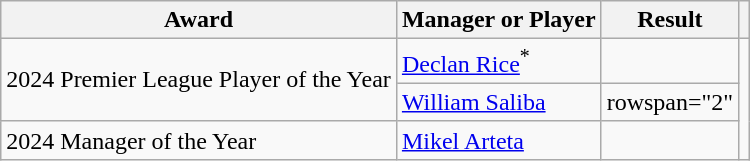<table class="wikitable" style="text-align:center;">
<tr>
<th>Award</th>
<th>Manager or Player</th>
<th>Result</th>
<th></th>
</tr>
<tr>
<td rowspan="2" style="text-align:left;">2024 Premier League Player of the Year</td>
<td style="text-align:left;"> <a href='#'>Declan Rice</a><sup>*</sup></td>
<td></td>
<td rowspan="3"></td>
</tr>
<tr>
<td style="text-align:left;"> <a href='#'>William Saliba</a></td>
<td>rowspan="2" </td>
</tr>
<tr>
<td style="text-align:left;">2024 Manager of the Year</td>
<td style="text-align:left;"> <a href='#'>Mikel Arteta</a></td>
</tr>
</table>
